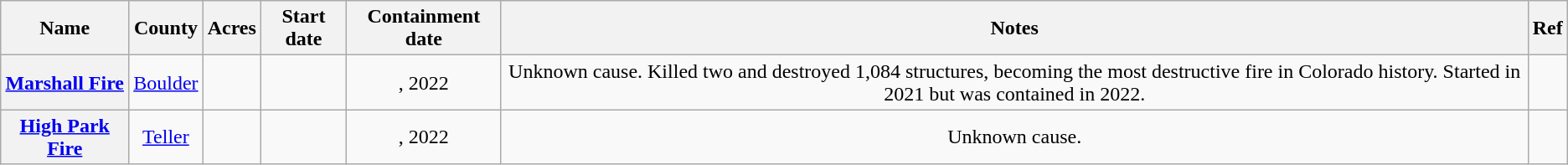<table class="wikitable sortable plainrowheaders mw-collapsible" style="text-align:center;">
<tr>
<th scope="col">Name</th>
<th scope="col">County </th>
<th scope="col">Acres</th>
<th scope="col">Start date</th>
<th scope="col">Containment date</th>
<th scope="col">Notes</th>
<th scope="col" class="unsortable">Ref</th>
</tr>
<tr>
<th scope="row"><a href='#'>Marshall Fire</a></th>
<td><a href='#'>Boulder</a></td>
<td></td>
<td></td>
<td>, 2022</td>
<td>Unknown cause. Killed two and destroyed 1,084 structures, becoming the most destructive fire in Colorado history. Started in 2021 but was contained in 2022.</td>
<td></td>
</tr>
<tr>
<th scope="row"><a href='#'>High Park Fire</a></th>
<td><a href='#'>Teller</a></td>
<td></td>
<td></td>
<td>, 2022</td>
<td>Unknown cause.</td>
<td></td>
</tr>
</table>
